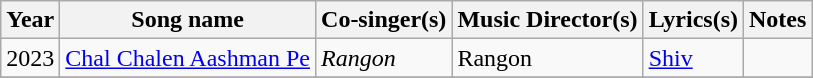<table class="wikitable sortable">
<tr>
<th>Year</th>
<th>Song name</th>
<th>Co-singer(s)</th>
<th>Music Director(s)</th>
<th>Lyrics(s)</th>
<th>Notes</th>
</tr>
<tr>
<td>2023</td>
<td><a href='#'>Chal Chalen Aashman Pe</a></td>
<td><em>Rangon</em></td>
<td>Rangon</td>
<td><a href='#'>Shiv</a></td>
<td></td>
</tr>
<tr>
</tr>
</table>
